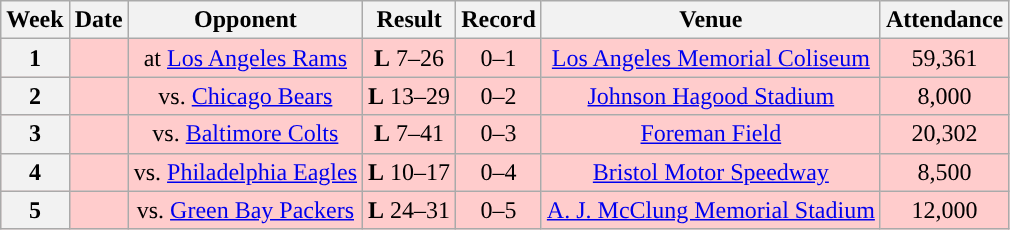<table class="wikitable" style="text-align:center">
<tr>
<th>Week</th>
<th>Date</th>
<th>Opponent</th>
<th>Result</th>
<th>Record</th>
<th>Venue</th>
<th>Attendance</th>
</tr>
<tr style="background:#fcc;">
<th>1</th>
<td></td>
<td>at <a href='#'>Los Angeles Rams</a></td>
<td><strong>L</strong> 7–26</td>
<td>0–1</td>
<td><a href='#'>Los Angeles Memorial Coliseum</a></td>
<td>59,361</td>
</tr>
<tr style="background:#fcc;">
<th>2</th>
<td></td>
<td>vs. <a href='#'>Chicago Bears</a></td>
<td><strong>L</strong> 13–29</td>
<td>0–2</td>
<td><a href='#'>Johnson Hagood Stadium</a> </td>
<td>8,000</td>
</tr>
<tr style="background:#fcc;">
<th>3</th>
<td></td>
<td>vs. <a href='#'>Baltimore Colts</a></td>
<td><strong>L</strong> 7–41</td>
<td>0–3</td>
<td><a href='#'>Foreman Field</a> </td>
<td>20,302</td>
</tr>
<tr style="background:#fcc;">
<th>4</th>
<td></td>
<td>vs. <a href='#'>Philadelphia Eagles</a></td>
<td><strong>L</strong> 10–17</td>
<td>0–4</td>
<td><a href='#'>Bristol Motor Speedway</a> </td>
<td>8,500</td>
</tr>
<tr style="background:#fcc;">
<th>5</th>
<td></td>
<td>vs. <a href='#'>Green Bay Packers</a></td>
<td><strong>L</strong> 24–31</td>
<td>0–5</td>
<td><a href='#'>A. J. McClung Memorial Stadium</a> </td>
<td>12,000</td>
</tr>
</table>
